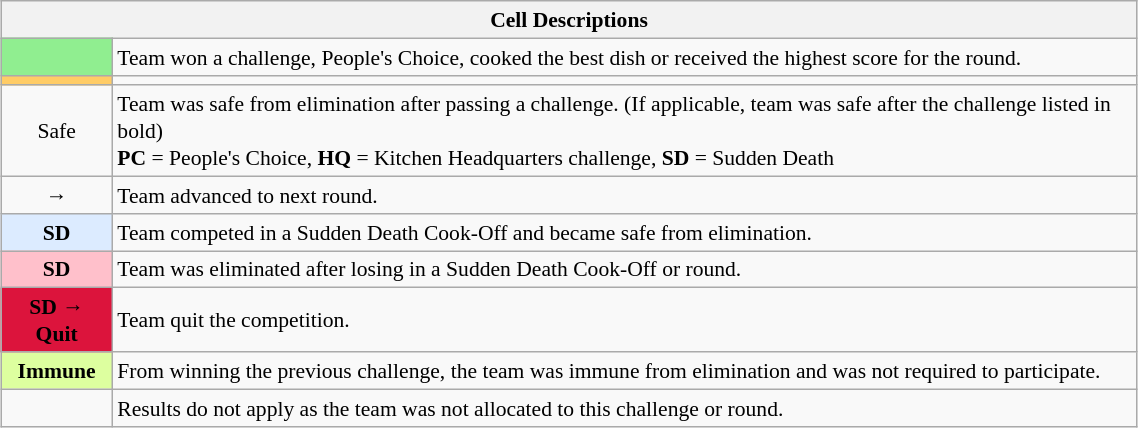<table class="wikitable" style="margin: auto; text-align: left; font-size: 90%; line-height:18px; width:60%">
<tr>
<th colspan="2">Cell Descriptions</th>
</tr>
<tr>
<td style="background:lightgreen; text-align:center"></td>
<td>Team won a challenge, People's Choice, cooked the best dish or received the highest score for the round.</td>
</tr>
<tr>
<td style="text-align:center; background:#FFCC66"></td>
<td></td>
</tr>
<tr>
<td style="text-align:center">Safe</td>
<td>Team was safe from elimination after passing a challenge. (If applicable, team was safe after the challenge listed in bold)<br><strong>PC</strong> = People's Choice, <strong>HQ</strong> = Kitchen Headquarters challenge, <strong>SD</strong> = Sudden Death</td>
</tr>
<tr>
<td style="text-align:center">→</td>
<td>Team advanced to next round.</td>
</tr>
<tr>
<td style="text-align:center; background:#DCEBFF;"><strong>SD</strong></td>
<td>Team competed in a Sudden Death Cook-Off and became safe from elimination.</td>
</tr>
<tr>
<td style="text-align:center; background:pink;"><strong>SD</strong></td>
<td>Team was eliminated after losing in a Sudden Death Cook-Off or round.</td>
</tr>
<tr>
<td style="text-align:center; background:crimson;"><strong>SD → Quit</strong></td>
<td>Team quit the competition.</td>
</tr>
<tr>
<td style="text-align:center" bgcolor="DDFF9F"><strong>Immune</strong></td>
<td>From winning the previous challenge, the team was immune from elimination and was not required to participate.</td>
</tr>
<tr>
<td></td>
<td>Results do not apply as the team was not allocated to this challenge or round.</td>
</tr>
</table>
